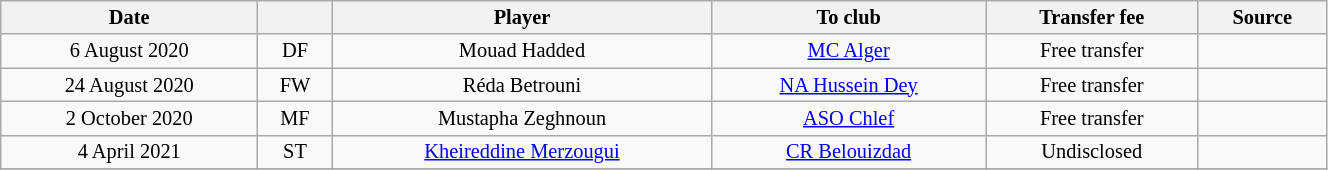<table class="wikitable sortable" style="width:70%; text-align:center; font-size:85%; text-align:centre;">
<tr>
<th>Date</th>
<th></th>
<th>Player</th>
<th>To club</th>
<th>Transfer fee</th>
<th>Source</th>
</tr>
<tr>
<td>6 August 2020</td>
<td>DF</td>
<td> Mouad Hadded</td>
<td><a href='#'>MC Alger</a></td>
<td>Free transfer</td>
<td></td>
</tr>
<tr>
<td>24 August 2020</td>
<td>FW</td>
<td> Réda Betrouni</td>
<td><a href='#'>NA Hussein Dey</a></td>
<td>Free transfer</td>
<td></td>
</tr>
<tr>
<td>2 October 2020</td>
<td>MF</td>
<td> Mustapha Zeghnoun</td>
<td><a href='#'>ASO Chlef</a></td>
<td>Free transfer</td>
<td></td>
</tr>
<tr>
<td>4 April 2021</td>
<td>ST</td>
<td> <a href='#'>Kheireddine Merzougui</a></td>
<td><a href='#'>CR Belouizdad</a></td>
<td>Undisclosed</td>
<td></td>
</tr>
<tr>
</tr>
</table>
